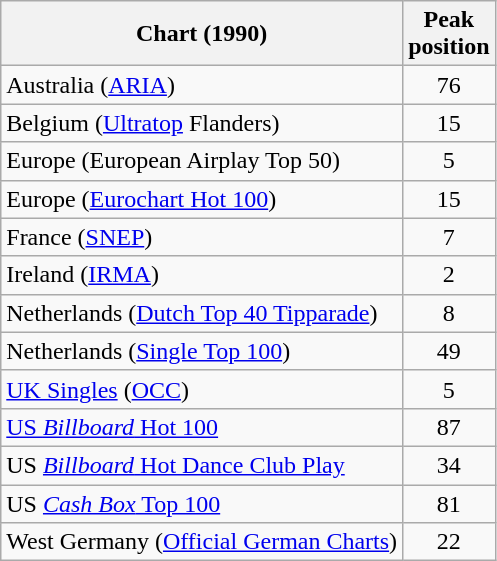<table class="wikitable sortable">
<tr>
<th>Chart (1990)</th>
<th>Peak<br>position</th>
</tr>
<tr>
<td align="left">Australia (<a href='#'>ARIA</a>)</td>
<td align="center">76</td>
</tr>
<tr>
<td align="left">Belgium (<a href='#'>Ultratop</a> Flanders)</td>
<td align="center">15</td>
</tr>
<tr>
<td align="left">Europe (European Airplay Top 50)</td>
<td align="center">5</td>
</tr>
<tr>
<td align="left">Europe (<a href='#'>Eurochart Hot 100</a>)</td>
<td align="center">15</td>
</tr>
<tr>
<td align="left">France (<a href='#'>SNEP</a>)</td>
<td align="center">7</td>
</tr>
<tr>
<td align="left">Ireland (<a href='#'>IRMA</a>)</td>
<td align="center">2</td>
</tr>
<tr>
<td align="left">Netherlands (<a href='#'>Dutch Top 40 Tipparade</a>)</td>
<td align="center">8</td>
</tr>
<tr>
<td align="left">Netherlands (<a href='#'>Single Top 100</a>)</td>
<td align="center">49</td>
</tr>
<tr>
<td align="left"><a href='#'>UK Singles</a> (<a href='#'>OCC</a>)</td>
<td align="center">5</td>
</tr>
<tr>
<td align="left"><a href='#'>US <em>Billboard</em> Hot 100</a></td>
<td align="center">87</td>
</tr>
<tr>
<td>US <a href='#'><em>Billboard</em> Hot Dance Club Play</a></td>
<td align="center">34</td>
</tr>
<tr>
<td scope="row">US <a href='#'><em>Cash Box</em> Top 100</a></td>
<td align="center">81</td>
</tr>
<tr>
<td align="left">West Germany (<a href='#'>Official German Charts</a>)</td>
<td align="center">22</td>
</tr>
</table>
